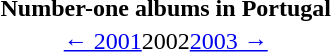<table class="toc" id="toc" summary="Contents">
<tr>
<th>Number-one albums in Portugal</th>
</tr>
<tr>
<td align="center"><a href='#'>← 2001</a>2002<a href='#'>2003 →</a></td>
</tr>
</table>
